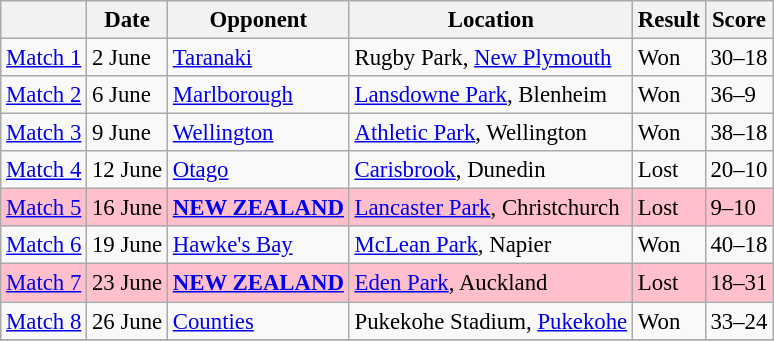<table class="wikitable" style="font-size: 95%;">
<tr>
<th></th>
<th>Date</th>
<th>Opponent</th>
<th>Location</th>
<th>Result</th>
<th>Score</th>
</tr>
<tr>
<td><a href='#'>Match 1</a></td>
<td>2 June</td>
<td><a href='#'>Taranaki</a></td>
<td>Rugby Park, <a href='#'>New Plymouth</a></td>
<td>Won</td>
<td>30–18</td>
</tr>
<tr>
<td><a href='#'>Match 2</a></td>
<td>6 June</td>
<td><a href='#'>Marlborough</a></td>
<td><a href='#'>Lansdowne Park</a>, Blenheim</td>
<td>Won</td>
<td>36–9</td>
</tr>
<tr>
<td><a href='#'>Match 3</a></td>
<td>9 June</td>
<td><a href='#'>Wellington</a></td>
<td><a href='#'>Athletic Park</a>, Wellington</td>
<td>Won</td>
<td>38–18</td>
</tr>
<tr>
<td><a href='#'>Match 4</a></td>
<td>12 June</td>
<td><a href='#'>Otago</a></td>
<td><a href='#'>Carisbrook</a>, Dunedin</td>
<td>Lost</td>
<td>20–10</td>
</tr>
<tr bgcolor=Pink>
<td><a href='#'>Match 5</a></td>
<td>16 June</td>
<td><strong><a href='#'>NEW ZEALAND</a></strong></td>
<td><a href='#'>Lancaster Park</a>, Christchurch</td>
<td>Lost</td>
<td>9–10</td>
</tr>
<tr>
<td><a href='#'>Match 6</a></td>
<td>19 June</td>
<td><a href='#'>Hawke's Bay</a></td>
<td><a href='#'>McLean Park</a>, Napier</td>
<td>Won</td>
<td>40–18</td>
</tr>
<tr bgcolor=Pink>
<td><a href='#'>Match 7</a></td>
<td>23 June</td>
<td><strong><a href='#'>NEW ZEALAND</a></strong></td>
<td><a href='#'>Eden Park</a>, Auckland</td>
<td>Lost</td>
<td>18–31</td>
</tr>
<tr>
<td><a href='#'>Match 8</a></td>
<td>26 June</td>
<td><a href='#'>Counties</a></td>
<td>Pukekohe Stadium, <a href='#'>Pukekohe</a></td>
<td>Won</td>
<td>33–24</td>
</tr>
<tr>
</tr>
</table>
